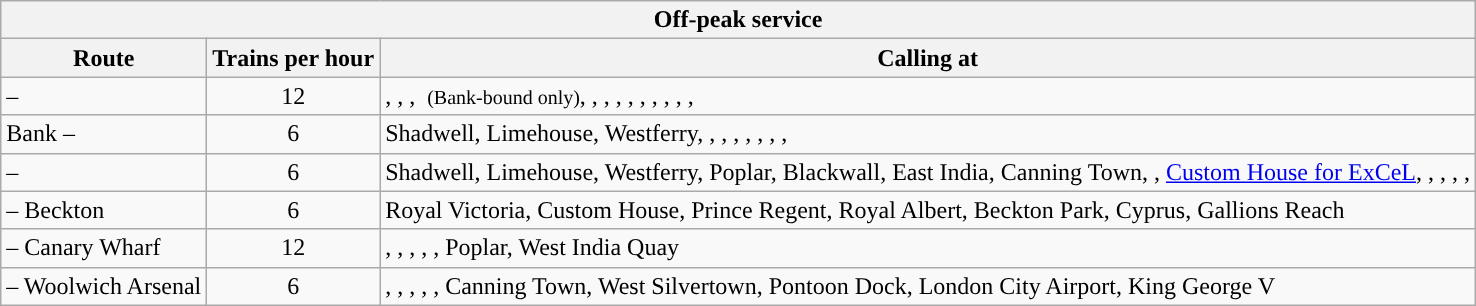<table class="wikitable">
<tr>
<th colspan="4" style="background:#">Off-peak service</th>
</tr>
<tr>
<th>Route</th>
<th>Trains per hour</th>
<th>Calling at</th>
</tr>
<tr>
<td> – </td>
<td align=center>12</td>
<td>, , ,  <small>(Bank-bound only)</small>, , , , , , , , , , </td>
</tr>
<tr>
<td>Bank – </td>
<td align=center>6</td>
<td>Shadwell, Limehouse, Westferry, , , , , , , , </td>
</tr>
<tr>
<td> – </td>
<td align=center>6</td>
<td>Shadwell, Limehouse, Westferry, Poplar, Blackwall, East India, Canning Town, , <a href='#'>Custom House for ExCeL</a>, , , , , </td>
</tr>
<tr>
<td> – Beckton</td>
<td align=center>6</td>
<td>Royal Victoria, Custom House, Prince Regent, Royal Albert, Beckton Park, Cyprus, Gallions Reach</td>
</tr>
<tr>
<td> – Canary Wharf</td>
<td align=center>12</td>
<td>, , , , , Poplar, West India Quay</td>
</tr>
<tr>
<td> – Woolwich Arsenal</td>
<td align=center>6</td>
<td>, , , , , Canning Town, West Silvertown, Pontoon Dock, London City Airport, King George V</td>
</tr>
</table>
